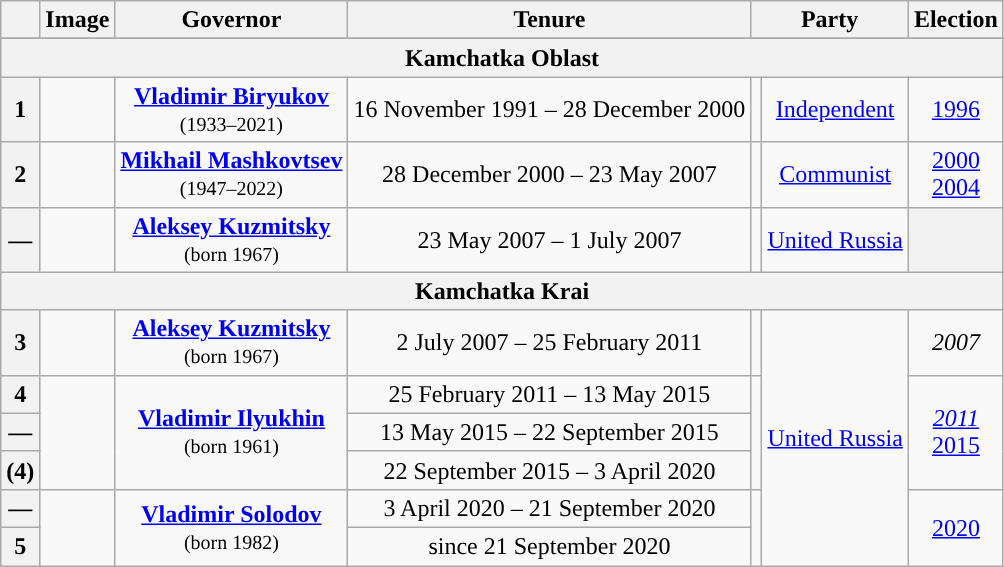<table class="wikitable" style="text-align: center;">
<tr>
<th></th>
<th>Image</th>
<th>Governor</th>
<th>Tenure</th>
<th colspan=2>Party</th>
<th>Election</th>
</tr>
<tr>
</tr>
<tr>
<th colspan=8>Kamchatka Oblast</th>
</tr>
<tr>
<th>1</th>
<td></td>
<td><strong><a href='#'>Vladimir Biryukov</a></strong><br><small>(1933–2021)</small></td>
<td>16 November 1991 – 28 December 2000</td>
<td style="background: "></td>
<td><a href='#'>Independent</a></td>
<td><a href='#'>1996</a></td>
</tr>
<tr>
<th>2</th>
<td></td>
<td><strong><a href='#'>Mikhail Mashkovtsev</a></strong><br><small>(1947–2022)</small></td>
<td>28 December 2000 – 23 May 2007</td>
<td style="background: "></td>
<td><a href='#'>Communist</a></td>
<td><a href='#'>2000</a><br><a href='#'>2004</a></td>
</tr>
<tr>
<th>—</th>
<td></td>
<td><strong><a href='#'>Aleksey Kuzmitsky</a></strong><br><small>(born 1967)</small></td>
<td>23 May 2007 – 1 July 2007</td>
<td style="background: "></td>
<td><a href='#'>United Russia</a></td>
<th></th>
</tr>
<tr>
<th colspan=8>Kamchatka Krai</th>
</tr>
<tr>
<th>3</th>
<td></td>
<td><strong><a href='#'>Aleksey Kuzmitsky</a></strong><br><small>(born 1967)</small></td>
<td>2 July 2007 – 25 February 2011</td>
<td style="background: "></td>
<td rowspan="6"><a href='#'>United Russia</a></td>
<td><em>2007</em></td>
</tr>
<tr>
<th>4</th>
<td rowspan=3></td>
<td rowspan=3><strong><a href='#'>Vladimir Ilyukhin</a></strong><br><small>(born 1961)</small></td>
<td>25 February 2011 – 13 May 2015</td>
<td rowspan=3; style="background: "></td>
<td rowspan=3><em><a href='#'>2011</a></em><br><a href='#'>2015</a></td>
</tr>
<tr>
<th>—</th>
<td>13 May 2015 – 22 September 2015</td>
</tr>
<tr>
<th>(4)</th>
<td>22 September 2015 – 3 April 2020</td>
</tr>
<tr>
<th>—</th>
<td rowspan=2></td>
<td rowspan=2><strong><a href='#'>Vladimir Solodov</a></strong><br><small>(born 1982)</small></td>
<td>3 April 2020 – 21 September 2020</td>
<td rowspan=2; style="background: "></td>
<td rowspan=2><a href='#'>2020</a></td>
</tr>
<tr>
<th>5</th>
<td>since 21 September 2020</td>
</tr>
</table>
